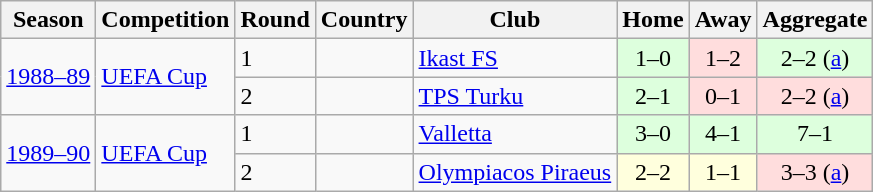<table class="wikitable">
<tr>
<th>Season</th>
<th>Competition</th>
<th>Round</th>
<th>Country</th>
<th>Club</th>
<th>Home</th>
<th>Away</th>
<th>Aggregate</th>
</tr>
<tr>
<td rowspan="2"><a href='#'>1988–89</a></td>
<td rowspan="2"><a href='#'>UEFA Cup</a></td>
<td>1</td>
<td></td>
<td><a href='#'>Ikast FS</a></td>
<td bgcolor="#ddffdd" align=center>1–0</td>
<td bgcolor="#ffdddd" align=center>1–2</td>
<td bgcolor="#ddffdd" align=center>2–2 (<a href='#'>a</a>)</td>
</tr>
<tr>
<td>2</td>
<td></td>
<td><a href='#'>TPS Turku</a></td>
<td bgcolor="#ddffdd" align=center>2–1</td>
<td bgcolor="#ffdddd" align=center>0–1</td>
<td bgcolor="#ffdddd" align=center>2–2 (<a href='#'>a</a>)</td>
</tr>
<tr>
<td rowspan="2"><a href='#'>1989–90</a></td>
<td rowspan="2"><a href='#'>UEFA Cup</a></td>
<td>1</td>
<td></td>
<td><a href='#'>Valletta</a></td>
<td bgcolor="#ddffdd" align=center>3–0</td>
<td bgcolor="#ddffdd" align=center>4–1</td>
<td bgcolor="#ddffdd" align=center>7–1</td>
</tr>
<tr>
<td>2</td>
<td></td>
<td><a href='#'>Olympiacos Piraeus</a></td>
<td bgcolor="#ffffdd" align=center>2–2</td>
<td bgcolor="#ffffdd" align=center>1–1</td>
<td bgcolor="#ffdddd" align=center>3–3 (<a href='#'>a</a>)</td>
</tr>
</table>
